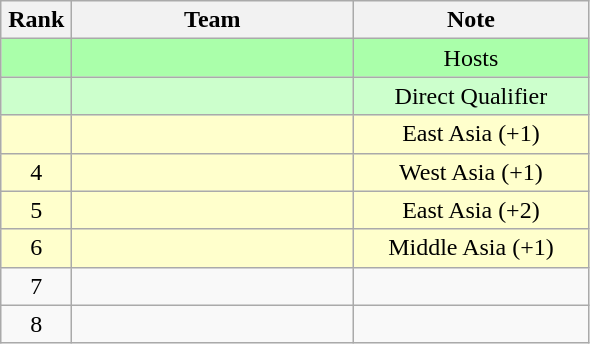<table class="wikitable" style="text-align: center;">
<tr>
<th width=40>Rank</th>
<th width=180>Team</th>
<th width=150>Note</th>
</tr>
<tr bgcolor="#aaffaa">
<td></td>
<td align="left"></td>
<td>Hosts</td>
</tr>
<tr bgcolor="#ccffcc">
<td></td>
<td align="left"></td>
<td>Direct Qualifier</td>
</tr>
<tr bgcolor="#ffffcc">
<td></td>
<td align="left"></td>
<td>East Asia (+1)</td>
</tr>
<tr bgcolor="#ffffcc">
<td>4</td>
<td align="left"></td>
<td>West Asia (+1)</td>
</tr>
<tr bgcolor="#ffffcc">
<td>5</td>
<td align="left"></td>
<td>East Asia (+2)</td>
</tr>
<tr bgcolor="#ffffcc">
<td>6</td>
<td align="left"></td>
<td>Middle Asia (+1)</td>
</tr>
<tr>
<td>7</td>
<td align="left"></td>
<td></td>
</tr>
<tr>
<td>8</td>
<td align="left"></td>
<td></td>
</tr>
</table>
